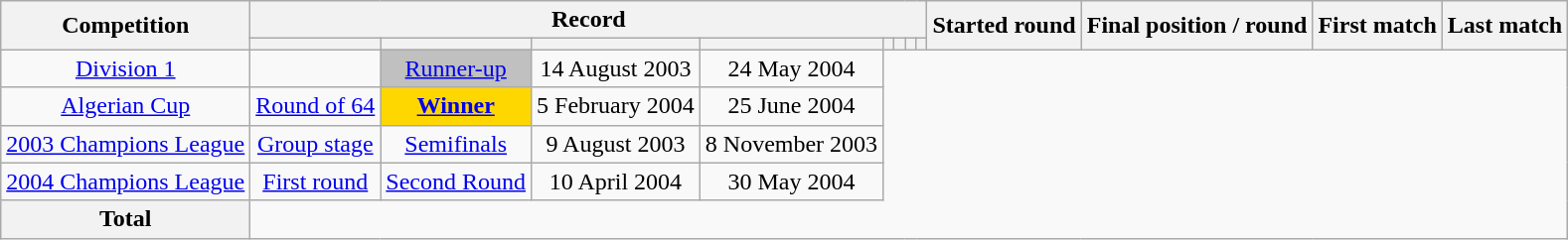<table class="wikitable" style="text-align: center">
<tr>
<th rowspan=2>Competition</th>
<th colspan=8>Record</th>
<th rowspan=2>Started round</th>
<th rowspan=2>Final position / round</th>
<th rowspan=2>First match</th>
<th rowspan=2>Last match</th>
</tr>
<tr>
<th></th>
<th></th>
<th></th>
<th></th>
<th></th>
<th></th>
<th></th>
<th></th>
</tr>
<tr>
<td><a href='#'>Division 1</a><br></td>
<td></td>
<td style="background:silver;"><a href='#'>Runner-up</a></td>
<td>14 August 2003</td>
<td>24 May 2004</td>
</tr>
<tr>
<td><a href='#'>Algerian Cup</a><br></td>
<td><a href='#'>Round of 64</a></td>
<td style="background:gold;"><a href='#'><strong>Winner</strong></a></td>
<td>5 February 2004</td>
<td>25 June 2004</td>
</tr>
<tr>
<td><a href='#'>2003 Champions League</a><br></td>
<td><a href='#'>Group stage</a></td>
<td><a href='#'>Semifinals</a></td>
<td>9 August 2003</td>
<td>8 November 2003</td>
</tr>
<tr>
<td><a href='#'>2004 Champions League</a><br></td>
<td><a href='#'>First round</a></td>
<td><a href='#'>Second Round</a></td>
<td>10 April 2004</td>
<td>30 May 2004</td>
</tr>
<tr>
<th>Total<br></th>
</tr>
</table>
